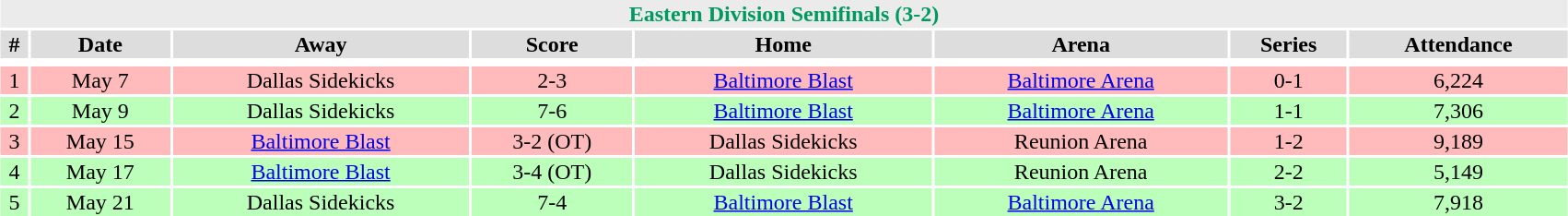<table class="toccolours collapsible collapsed" width=90% style="clear:both; margin:1.5em auto; text-align:center;">
<tr>
<th colspan=11 style="background:#EBEBEB; color:#009960;">Eastern Division Semifinals (3-2)</th>
</tr>
<tr align="center" bgcolor="#dddddd">
<td><strong>#</strong></td>
<td><strong>Date</strong></td>
<td><strong>Away</strong></td>
<td><strong>Score</strong></td>
<td><strong>Home</strong></td>
<td><strong>Arena</strong></td>
<td><strong>Series</strong></td>
<td><strong>Attendance</strong></td>
</tr>
<tr align="center" bgcolor="#ccffcc">
</tr>
<tr>
</tr>
<tr align="center" bgcolor="#ffbbbb">
<td>1</td>
<td>May 7</td>
<td>Dallas Sidekicks</td>
<td>2-3</td>
<td><a href='#'>Baltimore Blast</a></td>
<td><a href='#'>Baltimore Arena</a></td>
<td>0-1</td>
<td>6,224</td>
</tr>
<tr align="center" bgcolor="#bbffbb">
<td>2</td>
<td>May 9</td>
<td>Dallas Sidekicks</td>
<td>7-6</td>
<td><a href='#'>Baltimore Blast</a></td>
<td><a href='#'>Baltimore Arena</a></td>
<td>1-1</td>
<td>7,306</td>
</tr>
<tr align="center" bgcolor="#ffbbbb">
<td>3</td>
<td>May 15</td>
<td><a href='#'>Baltimore Blast</a></td>
<td>3-2 (OT)</td>
<td>Dallas Sidekicks</td>
<td>Reunion Arena</td>
<td>1-2</td>
<td>9,189</td>
</tr>
<tr align="center" bgcolor="#bbffbb">
<td>4</td>
<td>May 17</td>
<td><a href='#'>Baltimore Blast</a></td>
<td>3-4 (OT)</td>
<td>Dallas Sidekicks</td>
<td>Reunion Arena</td>
<td>2-2</td>
<td>5,149</td>
</tr>
<tr align="center" bgcolor="#bbffbb">
<td>5</td>
<td>May 21</td>
<td>Dallas Sidekicks</td>
<td>7-4</td>
<td><a href='#'>Baltimore Blast</a></td>
<td><a href='#'>Baltimore Arena</a></td>
<td>3-2</td>
<td>7,918</td>
</tr>
</table>
